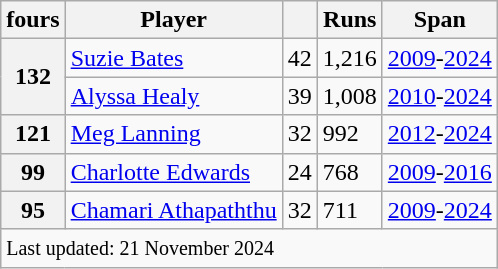<table class="wikitable sortable">
<tr>
<th>fours</th>
<th>Player</th>
<th></th>
<th>Runs</th>
<th>Span</th>
</tr>
<tr>
<th rowspan="2">132</th>
<td> <a href='#'>Suzie Bates</a></td>
<td>42</td>
<td>1,216</td>
<td><a href='#'>2009</a>-<a href='#'>2024</a></td>
</tr>
<tr>
<td> <a href='#'>Alyssa Healy</a></td>
<td>39</td>
<td>1,008</td>
<td><a href='#'>2010</a>-<a href='#'>2024</a></td>
</tr>
<tr>
<th>121</th>
<td> <a href='#'>Meg Lanning</a></td>
<td>32</td>
<td>992</td>
<td><a href='#'>2012</a>-<a href='#'>2024</a></td>
</tr>
<tr>
<th>99</th>
<td> <a href='#'>Charlotte Edwards</a></td>
<td>24</td>
<td>768</td>
<td><a href='#'>2009</a>-<a href='#'>2016</a></td>
</tr>
<tr>
<th>95</th>
<td> <a href='#'>Chamari Athapaththu</a></td>
<td>32</td>
<td>711</td>
<td><a href='#'>2009</a>-<a href='#'>2024</a></td>
</tr>
<tr>
<td colspan="10"><small>Last updated: 21 November 2024</small></td>
</tr>
</table>
